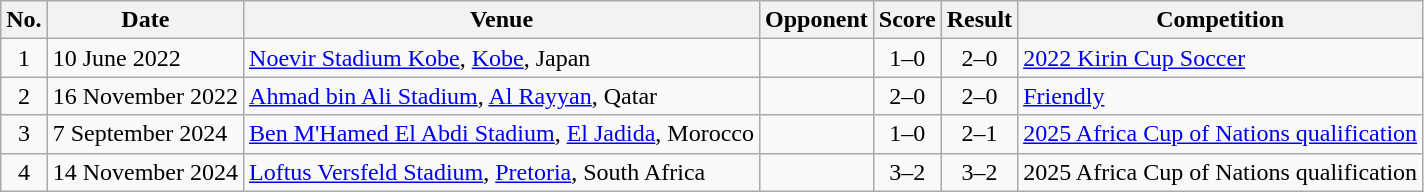<table class="wikitable sortable">
<tr>
<th scope="col">No.</th>
<th scope="col">Date</th>
<th scope="col">Venue</th>
<th scope="col">Opponent</th>
<th scope="col">Score</th>
<th scope="col">Result</th>
<th scope="col">Competition</th>
</tr>
<tr>
<td align="center">1</td>
<td>10 June 2022</td>
<td><a href='#'>Noevir Stadium Kobe</a>, <a href='#'>Kobe</a>, Japan</td>
<td></td>
<td align="center">1–0</td>
<td align="center">2–0</td>
<td><a href='#'>2022 Kirin Cup Soccer</a></td>
</tr>
<tr>
<td align="center">2</td>
<td>16 November 2022</td>
<td><a href='#'>Ahmad bin Ali Stadium</a>, <a href='#'>Al Rayyan</a>, Qatar</td>
<td></td>
<td align="center">2–0</td>
<td align="center">2–0</td>
<td><a href='#'>Friendly</a></td>
</tr>
<tr>
<td align="center">3</td>
<td>7 September 2024</td>
<td><a href='#'>Ben M'Hamed El Abdi Stadium</a>, <a href='#'>El Jadida</a>, Morocco</td>
<td></td>
<td align="center">1–0</td>
<td align="center">2–1</td>
<td><a href='#'>2025 Africa Cup of Nations qualification</a></td>
</tr>
<tr>
<td align="center">4</td>
<td>14 November 2024</td>
<td><a href='#'>Loftus Versfeld Stadium</a>, <a href='#'>Pretoria</a>, South Africa</td>
<td></td>
<td align="center">3–2</td>
<td align="center">3–2</td>
<td>2025 Africa Cup of Nations qualification</td>
</tr>
</table>
